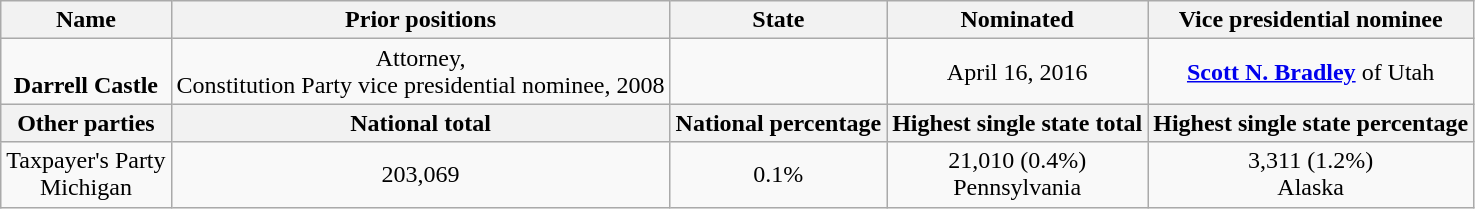<table class=wikitable style="text-align:center;">
<tr>
<th>Name</th>
<th>Prior positions</th>
<th>State</th>
<th>Nominated</th>
<th>Vice presidential nominee</th>
</tr>
<tr>
<td><br><strong>Darrell Castle</strong></td>
<td>Attorney,<br>Constitution Party vice presidential nominee, 2008</td>
<td></td>
<td>April 16, 2016</td>
<td><strong><a href='#'>Scott N. Bradley</a></strong> of Utah</td>
</tr>
<tr>
<th>Other parties</th>
<th>National total</th>
<th>National percentage</th>
<th>Highest single state total</th>
<th>Highest single state percentage</th>
</tr>
<tr>
<td>Taxpayer's Party<br>Michigan</td>
<td>203,069</td>
<td>0.1%</td>
<td>21,010 (0.4%)<br>Pennsylvania</td>
<td>3,311  (1.2%)<br>Alaska</td>
</tr>
</table>
